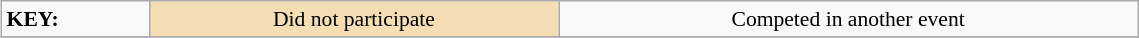<table class="wikitable" style="margin:0.5em; font-size:90%;position:relative;" width=60%>
<tr>
<td><strong>KEY:</strong></td>
<td bgcolor="wheat" align=center>Did not participate</td>
<td align=center>Competed in another event</td>
</tr>
<tr>
</tr>
</table>
